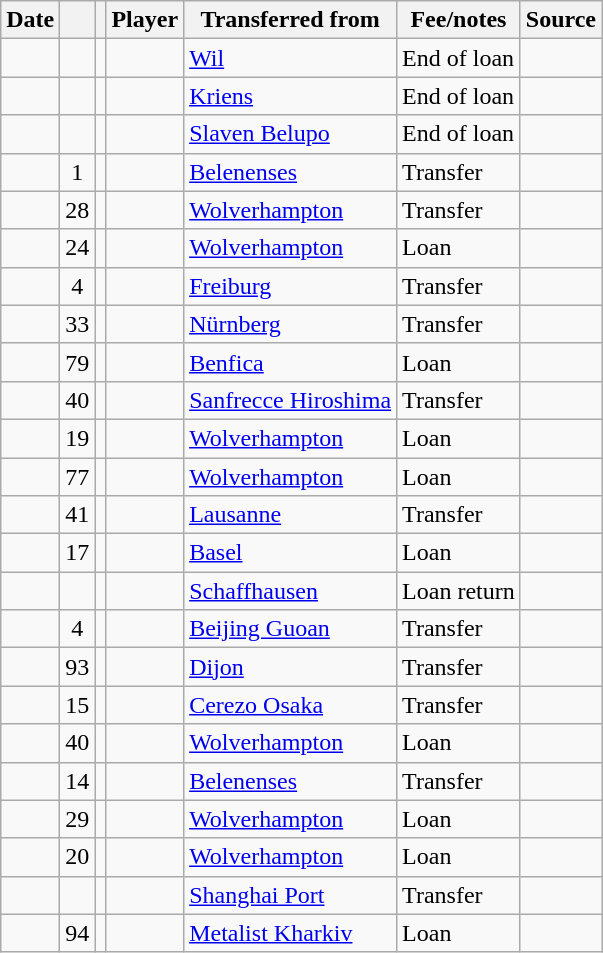<table class="wikitable plainrowheaders sortable">
<tr>
<th scope=col>Date</th>
<th></th>
<th></th>
<th scope=col>Player</th>
<th>Transferred from</th>
<th !scope=col>Fee/notes</th>
<th scope=col>Source</th>
</tr>
<tr>
<td></td>
<td align=center></td>
<td align=center></td>
<td></td>
<td> <a href='#'>Wil</a></td>
<td>End of loan</td>
<td></td>
</tr>
<tr>
<td></td>
<td align=center></td>
<td align=center></td>
<td></td>
<td> <a href='#'>Kriens</a></td>
<td>End of loan</td>
<td></td>
</tr>
<tr>
<td></td>
<td align=center></td>
<td align=center></td>
<td></td>
<td> <a href='#'>Slaven Belupo</a></td>
<td>End of loan</td>
<td></td>
</tr>
<tr>
<td></td>
<td align=center>1</td>
<td align=center></td>
<td></td>
<td> <a href='#'>Belenenses</a></td>
<td>Transfer</td>
<td></td>
</tr>
<tr>
<td></td>
<td align=center>28</td>
<td align=center></td>
<td></td>
<td> <a href='#'>Wolverhampton</a></td>
<td>Transfer</td>
<td></td>
</tr>
<tr>
<td></td>
<td align=center>24</td>
<td align=center></td>
<td></td>
<td> <a href='#'>Wolverhampton</a></td>
<td>Loan</td>
<td></td>
</tr>
<tr>
<td></td>
<td align=center>4</td>
<td align=center></td>
<td></td>
<td> <a href='#'>Freiburg</a></td>
<td>Transfer</td>
<td></td>
</tr>
<tr>
<td></td>
<td align=center>33</td>
<td align=center></td>
<td></td>
<td> <a href='#'>Nürnberg</a></td>
<td>Transfer</td>
<td></td>
</tr>
<tr>
<td></td>
<td align=center>79</td>
<td align=center></td>
<td></td>
<td> <a href='#'>Benfica</a></td>
<td>Loan</td>
<td></td>
</tr>
<tr>
<td></td>
<td align=center>40</td>
<td align=center></td>
<td></td>
<td> <a href='#'>Sanfrecce Hiroshima</a></td>
<td>Transfer</td>
<td></td>
</tr>
<tr>
<td></td>
<td align=center>19</td>
<td align=center></td>
<td></td>
<td> <a href='#'>Wolverhampton</a></td>
<td>Loan</td>
<td></td>
</tr>
<tr>
<td></td>
<td align=center>77</td>
<td align=center></td>
<td></td>
<td> <a href='#'>Wolverhampton</a></td>
<td>Loan</td>
<td></td>
</tr>
<tr>
<td></td>
<td align=center>41</td>
<td align=center></td>
<td></td>
<td> <a href='#'>Lausanne</a></td>
<td>Transfer</td>
<td></td>
</tr>
<tr>
<td></td>
<td align=center>17</td>
<td align=center></td>
<td></td>
<td> <a href='#'>Basel</a></td>
<td>Loan</td>
<td></td>
</tr>
<tr>
<td></td>
<td align=center></td>
<td align=center></td>
<td></td>
<td> <a href='#'>Schaffhausen</a></td>
<td>Loan return</td>
<td></td>
</tr>
<tr>
<td></td>
<td align=center>4</td>
<td align=center></td>
<td></td>
<td> <a href='#'>Beijing Guoan</a></td>
<td>Transfer</td>
<td></td>
</tr>
<tr>
<td></td>
<td align=center>93</td>
<td align=center></td>
<td></td>
<td> <a href='#'>Dijon</a></td>
<td>Transfer</td>
<td></td>
</tr>
<tr>
<td></td>
<td align=center>15</td>
<td align=center></td>
<td></td>
<td> <a href='#'>Cerezo Osaka</a></td>
<td>Transfer</td>
<td></td>
</tr>
<tr>
<td></td>
<td align=center>40</td>
<td align=center></td>
<td></td>
<td> <a href='#'>Wolverhampton</a></td>
<td>Loan</td>
<td></td>
</tr>
<tr>
<td></td>
<td align=center>14</td>
<td align=center></td>
<td></td>
<td> <a href='#'>Belenenses</a></td>
<td>Transfer</td>
<td></td>
</tr>
<tr>
<td></td>
<td align=center>29</td>
<td align=center></td>
<td></td>
<td> <a href='#'>Wolverhampton</a></td>
<td>Loan</td>
<td></td>
</tr>
<tr>
<td></td>
<td align=center>20</td>
<td align=center></td>
<td></td>
<td> <a href='#'>Wolverhampton</a></td>
<td>Loan</td>
<td></td>
</tr>
<tr>
<td></td>
<td align=center></td>
<td align=center></td>
<td></td>
<td> <a href='#'>Shanghai Port</a></td>
<td>Transfer</td>
<td></td>
</tr>
<tr>
<td></td>
<td align=center>94</td>
<td align=center></td>
<td></td>
<td> <a href='#'>Metalist Kharkiv</a></td>
<td>Loan</td>
<td></td>
</tr>
</table>
